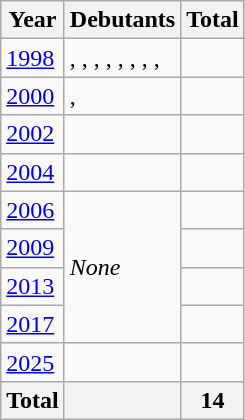<table class="wikitable" style="text-align:">
<tr>
<th>Year</th>
<th>Debutants</th>
<th>Total</th>
</tr>
<tr>
<td><a href='#'>1998</a></td>
<td>, , , , , , , , </td>
<td><strong></strong></td>
</tr>
<tr>
<td><a href='#'>2000</a></td>
<td>, </td>
<td><strong></strong></td>
</tr>
<tr>
<td><a href='#'>2002</a></td>
<td></td>
<td><strong></strong></td>
</tr>
<tr>
<td><a href='#'>2004</a></td>
<td></td>
<td><strong></strong></td>
</tr>
<tr>
<td><a href='#'>2006</a></td>
<td rowspan="4"><em>None</em></td>
<td></td>
</tr>
<tr>
<td><a href='#'>2009</a></td>
<td></td>
</tr>
<tr>
<td><a href='#'>2013</a></td>
<td></td>
</tr>
<tr>
<td><a href='#'>2017</a></td>
<td></td>
</tr>
<tr>
<td><a href='#'>2025</a></td>
<td></td>
<td><strong></strong></td>
</tr>
<tr>
<th>Total</th>
<th></th>
<th>14</th>
</tr>
</table>
